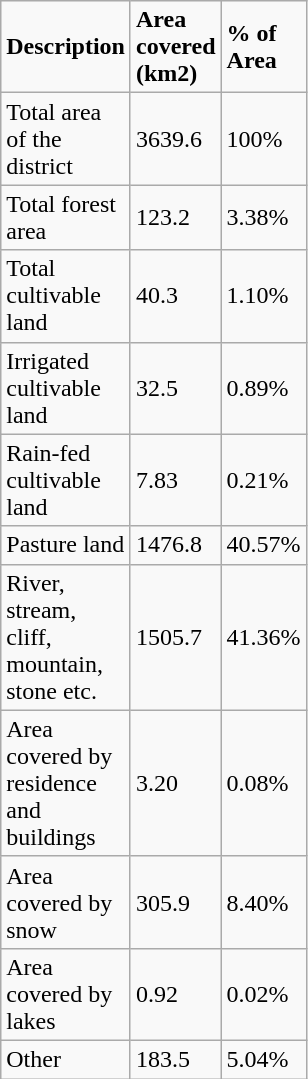<table class="wikitable floatleft">
<tr>
<td style="width: 50px;"><strong>Description</strong></td>
<td style="width: 50px;"><strong>Area covered (km2)</strong></td>
<td style="width: 25px;"><strong>% of Area</strong></td>
</tr>
<tr>
<td>Total area of the district</td>
<td>3639.6</td>
<td>100%</td>
</tr>
<tr>
<td>Total forest area</td>
<td>123.2</td>
<td>3.38%</td>
</tr>
<tr>
<td>Total cultivable land</td>
<td>40.3</td>
<td>1.10%</td>
</tr>
<tr>
<td>Irrigated cultivable land</td>
<td>32.5</td>
<td>0.89%</td>
</tr>
<tr>
<td>Rain-fed cultivable land</td>
<td>7.83</td>
<td>0.21%</td>
</tr>
<tr>
<td>Pasture land</td>
<td>1476.8</td>
<td>40.57%</td>
</tr>
<tr>
<td>River, stream, cliff, mountain, stone etc.</td>
<td>1505.7</td>
<td>41.36%</td>
</tr>
<tr>
<td>Area covered by residence and buildings</td>
<td>3.20</td>
<td>0.08%</td>
</tr>
<tr>
<td>Area covered by snow</td>
<td>305.9</td>
<td>8.40%</td>
</tr>
<tr>
<td>Area covered by lakes</td>
<td>0.92</td>
<td>0.02%</td>
</tr>
<tr>
<td>Other</td>
<td>183.5</td>
<td>5.04%</td>
</tr>
</table>
